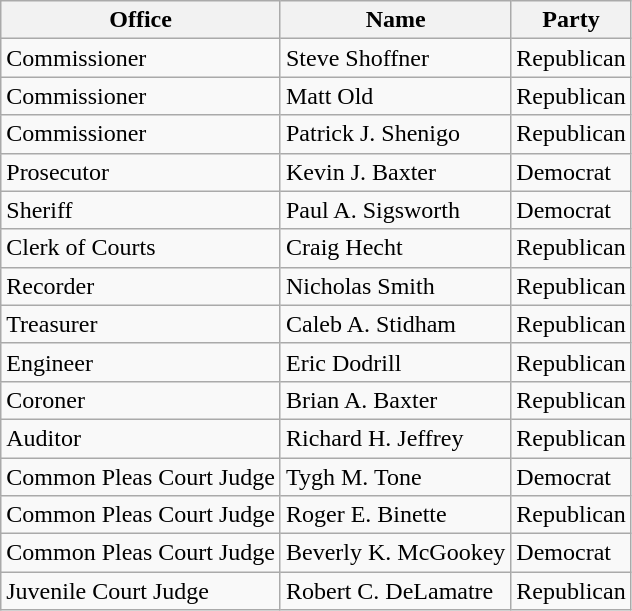<table class="wikitable">
<tr>
<th>Office</th>
<th>Name</th>
<th>Party</th>
</tr>
<tr>
<td>Commissioner</td>
<td>Steve Shoffner</td>
<td>Republican</td>
</tr>
<tr>
<td>Commissioner</td>
<td>Matt Old</td>
<td>Republican</td>
</tr>
<tr>
<td>Commissioner</td>
<td>Patrick J. Shenigo</td>
<td>Republican</td>
</tr>
<tr>
<td>Prosecutor</td>
<td>Kevin J. Baxter</td>
<td>Democrat</td>
</tr>
<tr>
<td>Sheriff</td>
<td>Paul A. Sigsworth</td>
<td>Democrat</td>
</tr>
<tr>
<td>Clerk of Courts</td>
<td>Craig Hecht</td>
<td>Republican</td>
</tr>
<tr>
<td>Recorder</td>
<td>Nicholas Smith</td>
<td>Republican</td>
</tr>
<tr>
<td>Treasurer</td>
<td>Caleb A. Stidham</td>
<td>Republican</td>
</tr>
<tr>
<td>Engineer</td>
<td>Eric Dodrill</td>
<td>Republican</td>
</tr>
<tr>
<td>Coroner</td>
<td>Brian A. Baxter</td>
<td>Republican</td>
</tr>
<tr>
<td>Auditor</td>
<td>Richard H. Jeffrey</td>
<td>Republican</td>
</tr>
<tr>
<td>Common Pleas Court Judge</td>
<td>Tygh M. Tone</td>
<td>Democrat</td>
</tr>
<tr>
<td>Common Pleas Court Judge</td>
<td>Roger E. Binette</td>
<td>Republican</td>
</tr>
<tr>
<td>Common Pleas Court Judge</td>
<td>Beverly K. McGookey</td>
<td>Democrat</td>
</tr>
<tr>
<td>Juvenile Court Judge</td>
<td>Robert C. DeLamatre</td>
<td>Republican</td>
</tr>
</table>
